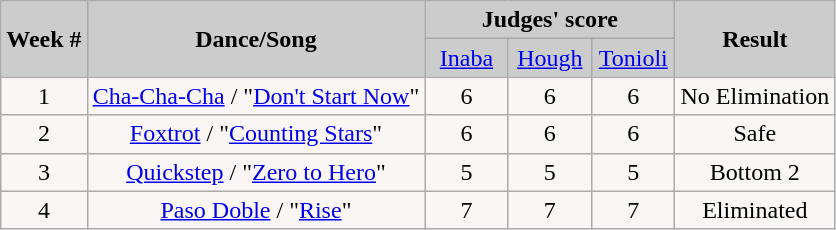<table class="wikitable">
<tr style="text-align:Center; background:#ccc;">
<td rowspan="2"><strong>Week #</strong></td>
<td rowspan="2"><strong>Dance/Song</strong></td>
<td colspan="3"><strong>Judges' score</strong></td>
<td rowspan="2"><strong>Result</strong></td>
</tr>
<tr style="text-align:center; background:#ccc;">
<td style="width:10%; "><a href='#'>Inaba</a></td>
<td style="width:10%; "><a href='#'>Hough</a></td>
<td style="width:10%; "><a href='#'>Tonioli</a></td>
</tr>
<tr>
<td style="text-align:center; background:#faf6f6;">1</td>
<td style="text-align:center; background:#faf6f6;"><a href='#'>Cha-Cha-Cha</a> / "<a href='#'>Don't Start Now</a>"</td>
<td style="text-align:center; background:#faf6f6;">6</td>
<td style="text-align:center; background:#faf6f6;">6</td>
<td style="text-align:center; background:#faf6f6;">6</td>
<td style="text-align:center; background:#faf6f6;">No Elimination</td>
</tr>
<tr>
<td style="text-align:center; background:#faf6f6;">2</td>
<td style="text-align:center; background:#faf6f6;"><a href='#'>Foxtrot</a> / "<a href='#'>Counting Stars</a>"</td>
<td style="text-align:center; background:#faf6f6;">6</td>
<td style="text-align:center; background:#faf6f6;">6</td>
<td style="text-align:center; background:#faf6f6;">6</td>
<td style="text-align:center; background:#faf6f6;">Safe</td>
</tr>
<tr>
<td style="text-align:center; background:#faf6f6;">3</td>
<td style="text-align:center; background:#faf6f6;"><a href='#'>Quickstep</a> / "<a href='#'>Zero to Hero</a>"</td>
<td style="text-align:center; background:#faf6f6;">5</td>
<td style="text-align:center; background:#faf6f6;">5</td>
<td style="text-align:center; background:#faf6f6;">5</td>
<td style="text-align:center; background:#faf6f6;">Bottom 2</td>
</tr>
<tr>
<td style="text-align:center; background:#faf6f6;">4</td>
<td style="text-align:center; background:#faf6f6;"><a href='#'>Paso Doble</a> / "<a href='#'>Rise</a>"</td>
<td style="text-align:center; background:#faf6f6;">7</td>
<td style="text-align:center; background:#faf6f6;">7</td>
<td style="text-align:center; background:#faf6f6;">7</td>
<td style="text-align:center; background:#faf6f6;">Eliminated</td>
</tr>
</table>
